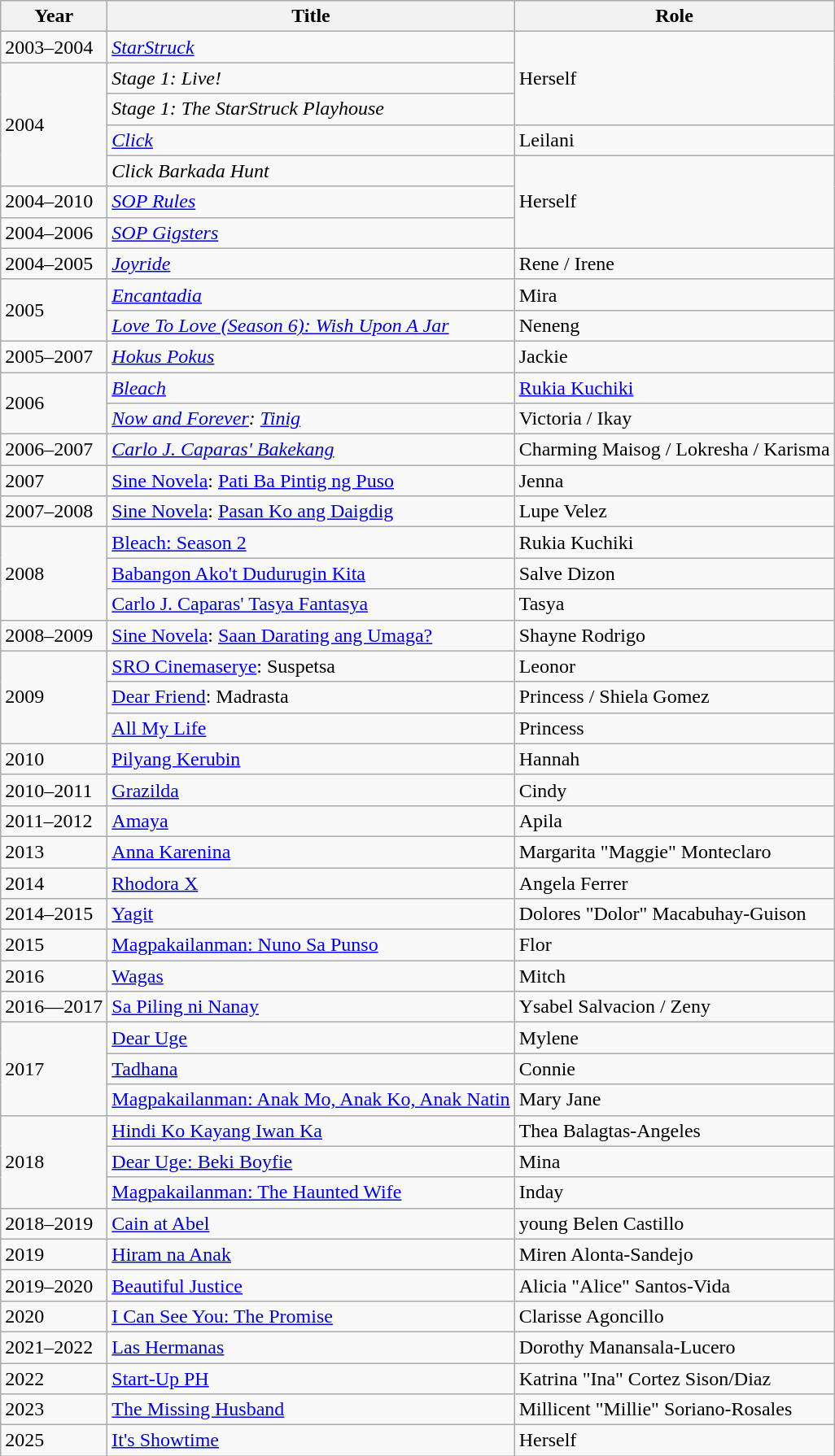<table class="wikitable sortable">
<tr>
<th scope="col">Year</th>
<th scope="col">Title</th>
<th scope="col">Role</th>
</tr>
<tr>
<td rowspan="1">2003–2004</td>
<td><em><a href='#'>StarStruck</a></em></td>
<td rowspan="3">Herself</td>
</tr>
<tr>
<td rowspan="4">2004</td>
<td><em>Stage 1: Live!</em></td>
</tr>
<tr>
<td><em>Stage 1: The StarStruck Playhouse</em></td>
</tr>
<tr>
<td><em><a href='#'>Click</a></em></td>
<td>Leilani</td>
</tr>
<tr>
<td><em>Click Barkada Hunt</em></td>
<td rowspan="3">Herself</td>
</tr>
<tr>
<td>2004–2010</td>
<td><em><a href='#'>SOP Rules</a></em></td>
</tr>
<tr>
<td>2004–2006</td>
<td><em><a href='#'>SOP Gigsters</a></em></td>
</tr>
<tr>
<td>2004–2005</td>
<td><em><a href='#'>Joyride</a></em></td>
<td>Rene / Irene</td>
</tr>
<tr>
<td rowspan="2">2005</td>
<td><em><a href='#'>Encantadia</a></em></td>
<td>Mira</td>
</tr>
<tr>
<td><em><a href='#'>Love To Love (Season 6): Wish Upon A Jar</a></em></td>
<td>Neneng</td>
</tr>
<tr>
<td>2005–2007</td>
<td><em><a href='#'>Hokus Pokus</a></em></td>
<td>Jackie</td>
</tr>
<tr>
<td rowspan="2">2006</td>
<td><em><a href='#'>Bleach</a></em></td>
<td><a href='#'>Rukia Kuchiki</a></td>
</tr>
<tr>
<td><em><a href='#'>Now and Forever</a>: <a href='#'>Tinig</a></em></td>
<td>Victoria / Ikay</td>
</tr>
<tr>
<td>2006–2007</td>
<td><em><a href='#'>Carlo J. Caparas' Bakekang</a></td>
<td>Charming Maisog / Lokresha / Karisma</td>
</tr>
<tr>
<td>2007</td>
<td></em><a href='#'>Sine Novela</a>: <a href='#'>Pati Ba Pintig ng Puso</a><em></td>
<td>Jenna</td>
</tr>
<tr>
<td>2007–2008</td>
<td></em><a href='#'>Sine Novela</a>:  <a href='#'>Pasan Ko ang Daigdig</a><em></td>
<td>Lupe Velez</td>
</tr>
<tr>
<td rowspan="3">2008</td>
<td></em><a href='#'>Bleach: Season 2</a><em></td>
<td>Rukia Kuchiki</td>
</tr>
<tr>
<td></em><a href='#'>Babangon Ako't Dudurugin Kita</a><em></td>
<td>Salve Dizon</td>
</tr>
<tr>
<td></em><a href='#'>Carlo J. Caparas' Tasya Fantasya</a><em></td>
<td>Tasya</td>
</tr>
<tr>
<td>2008–2009</td>
<td></em><a href='#'>Sine Novela</a>: <a href='#'>Saan Darating ang Umaga?</a><em></td>
<td>Shayne Rodrigo</td>
</tr>
<tr>
<td rowspan="3">2009</td>
<td></em><a href='#'>SRO Cinemaserye</a>: Suspetsa<em></td>
<td>Leonor</td>
</tr>
<tr>
<td></em><a href='#'>Dear Friend</a>: Madrasta<em></td>
<td>Princess / Shiela Gomez</td>
</tr>
<tr>
<td></em><a href='#'>All My Life</a><em></td>
<td>Princess</td>
</tr>
<tr>
<td>2010</td>
<td></em><a href='#'>Pilyang Kerubin</a><em></td>
<td>Hannah</td>
</tr>
<tr>
<td>2010–2011</td>
<td></em><a href='#'>Grazilda</a><em></td>
<td>Cindy</td>
</tr>
<tr>
<td>2011–2012</td>
<td></em><a href='#'>Amaya</a><em></td>
<td>Apila</td>
</tr>
<tr>
<td>2013</td>
<td></em><a href='#'>Anna Karenina</a><em></td>
<td>Margarita "Maggie" Monteclaro</td>
</tr>
<tr>
<td>2014</td>
<td></em><a href='#'>Rhodora X</a><em></td>
<td>Angela Ferrer</td>
</tr>
<tr>
<td>2014–2015</td>
<td></em><a href='#'>Yagit</a><em></td>
<td>Dolores "Dolor" Macabuhay-Guison</td>
</tr>
<tr>
<td>2015</td>
<td></em><a href='#'>Magpakailanman: Nuno Sa Punso</a><em></td>
<td>Flor</td>
</tr>
<tr>
<td>2016</td>
<td></em><a href='#'>Wagas</a><em></td>
<td>Mitch</td>
</tr>
<tr>
<td>2016—2017</td>
<td></em><a href='#'>Sa Piling ni Nanay</a><em></td>
<td>Ysabel Salvacion / Zeny</td>
</tr>
<tr>
<td rowspan="3">2017</td>
<td></em><a href='#'>Dear Uge</a><em></td>
<td>Mylene</td>
</tr>
<tr>
<td></em><a href='#'>Tadhana</a><em></td>
<td>Connie</td>
</tr>
<tr>
<td></em><a href='#'>Magpakailanman: Anak Mo, Anak Ko, Anak Natin</a><em></td>
<td>Mary Jane</td>
</tr>
<tr>
<td rowspan="3">2018</td>
<td></em><a href='#'>Hindi Ko Kayang Iwan Ka</a><em></td>
<td>Thea Balagtas-Angeles</td>
</tr>
<tr>
<td></em><a href='#'>Dear Uge: Beki Boyfie</a><em></td>
<td>Mina</td>
</tr>
<tr>
<td></em><a href='#'>Magpakailanman: The Haunted Wife</a><em></td>
<td>Inday</td>
</tr>
<tr>
<td>2018–2019</td>
<td></em><a href='#'>Cain at Abel</a><em></td>
<td>young Belen Castillo</td>
</tr>
<tr>
<td>2019</td>
<td></em><a href='#'>Hiram na Anak</a><em></td>
<td>Miren Alonta-Sandejo</td>
</tr>
<tr>
<td>2019–2020</td>
<td></em><a href='#'>Beautiful Justice</a><em></td>
<td>Alicia "Alice" Santos-Vida</td>
</tr>
<tr>
<td>2020</td>
<td></em><a href='#'>I Can See You: The Promise</a><em></td>
<td>Clarisse Agoncillo</td>
</tr>
<tr>
<td>2021–2022</td>
<td></em><a href='#'>Las Hermanas</a><em></td>
<td>Dorothy Manansala-Lucero</td>
</tr>
<tr>
<td>2022</td>
<td></em><a href='#'>Start-Up PH</a><em></td>
<td>Katrina "Ina" Cortez Sison/Diaz</td>
</tr>
<tr>
<td>2023</td>
<td></em><a href='#'>The Missing Husband</a><em></td>
<td>Millicent "Millie" Soriano-Rosales</td>
</tr>
<tr>
<td>2025</td>
<td></em><a href='#'>It's Showtime</a><em></td>
<td>Herself</td>
</tr>
</table>
